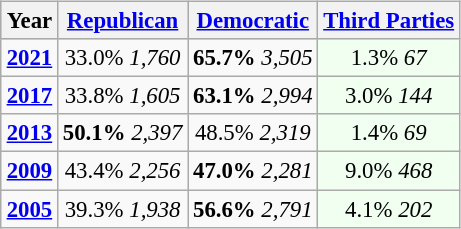<table class="wikitable" style="float:right; font-size:95%;">
<tr bgcolor=lightgrey>
<th>Year</th>
<th><a href='#'>Republican</a></th>
<th><a href='#'>Democratic</a></th>
<th><a href='#'>Third Parties</a></th>
</tr>
<tr>
<td style="text-align:center;" ><strong><a href='#'>2021</a></strong></td>
<td style="text-align:center;" >33.0% <em>1,760</em></td>
<td style="text-align:center;" ><strong>65.7%</strong>  <em>3,505</em></td>
<td style="text-align:center; background:honeyDew;">1.3% <em>67</em></td>
</tr>
<tr>
<td style="text-align:center;" ><strong><a href='#'>2017</a></strong></td>
<td style="text-align:center;" >33.8% <em>1,605</em></td>
<td style="text-align:center;" ><strong>63.1%</strong>  <em>2,994</em></td>
<td style="text-align:center; background:honeyDew;">3.0% <em>144</em></td>
</tr>
<tr>
<td style="text-align:center;" ><strong><a href='#'>2013</a></strong></td>
<td style="text-align:center;" ><strong>50.1%</strong> <em>2,397</em></td>
<td style="text-align:center;" >48.5%  <em>2,319</em></td>
<td style="text-align:center; background:honeyDew;">1.4% <em>69</em></td>
</tr>
<tr>
<td style="text-align:center;" ><strong><a href='#'>2009</a></strong></td>
<td style="text-align:center;" >43.4% <em>2,256</em></td>
<td style="text-align:center;" ><strong>47.0%</strong>  <em>2,281</em></td>
<td style="text-align:center; background:honeyDew;">9.0% <em>468</em></td>
</tr>
<tr>
<td style="text-align:center;" ><strong><a href='#'>2005</a></strong></td>
<td style="text-align:center;" >39.3% <em>1,938</em></td>
<td style="text-align:center;" ><strong>56.6%</strong>  <em>2,791</em></td>
<td style="text-align:center; background:honeyDew;">4.1% <em>202</em></td>
</tr>
</table>
